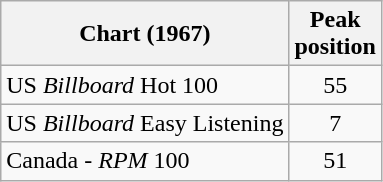<table class="wikitable sortable">
<tr>
<th align="left">Chart (1967)</th>
<th style="text-align:center;">Peak<br>position</th>
</tr>
<tr>
<td align="left">US <em>Billboard</em> Hot 100</td>
<td style="text-align:center;">55</td>
</tr>
<tr>
<td align="left">US <em>Billboard</em> Easy Listening</td>
<td style="text-align:center;">7</td>
</tr>
<tr>
<td align="left">Canada - <em>RPM</em> 100</td>
<td style="text-align:center;">51</td>
</tr>
</table>
